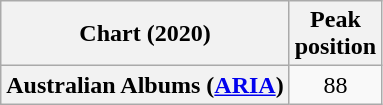<table class="wikitable plainrowheaders" style="text-align:center">
<tr>
<th scope="col">Chart (2020)</th>
<th scope="col">Peak<br>position</th>
</tr>
<tr>
<th scope="row">Australian Albums (<a href='#'>ARIA</a>)</th>
<td>88</td>
</tr>
</table>
